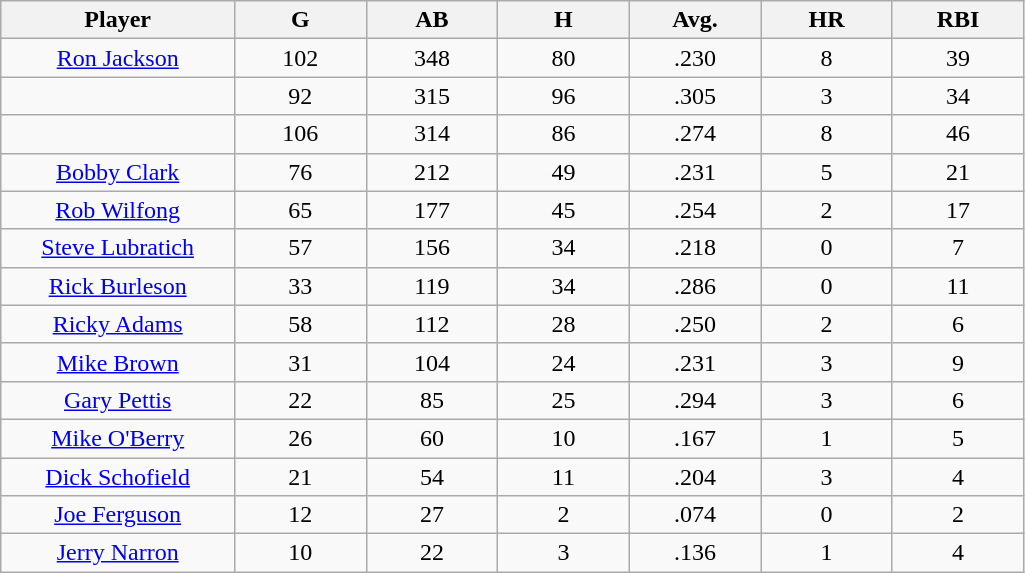<table class="wikitable sortable">
<tr>
<th bgcolor="#DDDDFF" width="16%">Player</th>
<th bgcolor="#DDDDFF" width="9%">G</th>
<th bgcolor="#DDDDFF" width="9%">AB</th>
<th bgcolor="#DDDDFF" width="9%">H</th>
<th bgcolor="#DDDDFF" width="9%">Avg.</th>
<th bgcolor="#DDDDFF" width="9%">HR</th>
<th bgcolor="#DDDDFF" width="9%">RBI</th>
</tr>
<tr align="center">
<td><a href='#'>Ron Jackson</a></td>
<td>102</td>
<td>348</td>
<td>80</td>
<td>.230</td>
<td>8</td>
<td>39</td>
</tr>
<tr align=center>
<td></td>
<td>92</td>
<td>315</td>
<td>96</td>
<td>.305</td>
<td>3</td>
<td>34</td>
</tr>
<tr align="center">
<td></td>
<td>106</td>
<td>314</td>
<td>86</td>
<td>.274</td>
<td>8</td>
<td>46</td>
</tr>
<tr align="center">
<td><a href='#'>Bobby Clark</a></td>
<td>76</td>
<td>212</td>
<td>49</td>
<td>.231</td>
<td>5</td>
<td>21</td>
</tr>
<tr align=center>
<td><a href='#'>Rob Wilfong</a></td>
<td>65</td>
<td>177</td>
<td>45</td>
<td>.254</td>
<td>2</td>
<td>17</td>
</tr>
<tr align=center>
<td><a href='#'>Steve Lubratich</a></td>
<td>57</td>
<td>156</td>
<td>34</td>
<td>.218</td>
<td>0</td>
<td>7</td>
</tr>
<tr align=center>
<td><a href='#'>Rick Burleson</a></td>
<td>33</td>
<td>119</td>
<td>34</td>
<td>.286</td>
<td>0</td>
<td>11</td>
</tr>
<tr align=center>
<td><a href='#'>Ricky Adams</a></td>
<td>58</td>
<td>112</td>
<td>28</td>
<td>.250</td>
<td>2</td>
<td>6</td>
</tr>
<tr align=center>
<td><a href='#'>Mike Brown</a></td>
<td>31</td>
<td>104</td>
<td>24</td>
<td>.231</td>
<td>3</td>
<td>9</td>
</tr>
<tr align=center>
<td><a href='#'>Gary Pettis</a></td>
<td>22</td>
<td>85</td>
<td>25</td>
<td>.294</td>
<td>3</td>
<td>6</td>
</tr>
<tr align=center>
<td><a href='#'>Mike O'Berry</a></td>
<td>26</td>
<td>60</td>
<td>10</td>
<td>.167</td>
<td>1</td>
<td>5</td>
</tr>
<tr align=center>
<td><a href='#'>Dick Schofield</a></td>
<td>21</td>
<td>54</td>
<td>11</td>
<td>.204</td>
<td>3</td>
<td>4</td>
</tr>
<tr align=center>
<td><a href='#'>Joe Ferguson</a></td>
<td>12</td>
<td>27</td>
<td>2</td>
<td>.074</td>
<td>0</td>
<td>2</td>
</tr>
<tr align=center>
<td><a href='#'>Jerry Narron</a></td>
<td>10</td>
<td>22</td>
<td>3</td>
<td>.136</td>
<td>1</td>
<td>4</td>
</tr>
</table>
